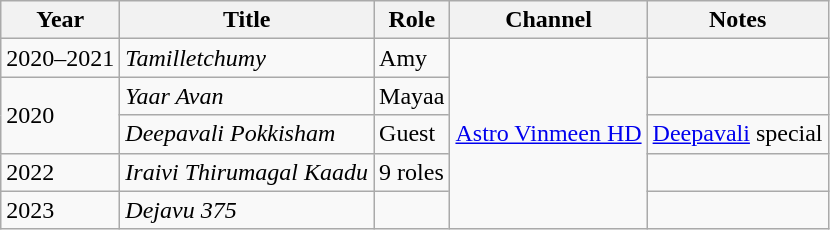<table class="wikitable sortable">
<tr>
<th scope="col">Year</th>
<th scope="col">Title</th>
<th scope="col">Role</th>
<th scope="col">Channel</th>
<th scope="col">Notes</th>
</tr>
<tr>
<td>2020–2021</td>
<td><em>Tamilletchumy</em></td>
<td>Amy</td>
<td rowspan="5"><a href='#'>Astro Vinmeen HD</a></td>
<td></td>
</tr>
<tr>
<td rowspan="2">2020</td>
<td><em>Yaar Avan</em></td>
<td>Mayaa</td>
<td></td>
</tr>
<tr>
<td><em>Deepavali Pokkisham</em></td>
<td>Guest</td>
<td><a href='#'>Deepavali</a> special</td>
</tr>
<tr>
<td>2022</td>
<td><em>Iraivi Thirumagal Kaadu</em></td>
<td>9 roles</td>
<td></td>
</tr>
<tr>
<td>2023</td>
<td><em>Dejavu 375</em></td>
<td></td>
<td></td>
</tr>
</table>
